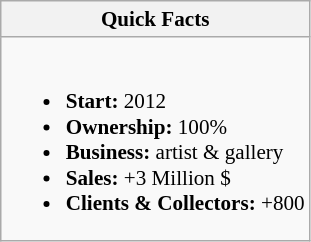<table class="wikitable" style="float:left; font-size:88%; margin-right:1em;">
<tr>
<th colspan="2">Quick Facts</th>
</tr>
<tr>
<td><br><ul><li><strong>Start:</strong> 2012</li><li><strong>Ownership:</strong> 100%</li><li><strong>Business:</strong> artist & gallery</li><li><strong>Sales:</strong> +3 Million $</li><li><strong>Clients & Collectors:</strong> +800</li></ul></td>
</tr>
</table>
